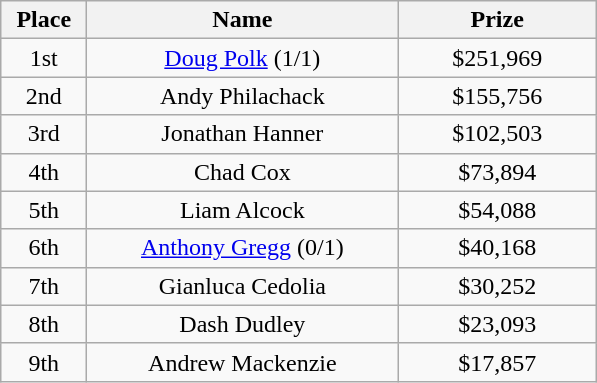<table class="wikitable">
<tr>
<th width="50">Place</th>
<th width="200">Name</th>
<th width="125">Prize</th>
</tr>
<tr>
<td align = "center">1st</td>
<td align = "center"><a href='#'>Doug Polk</a> (1/1)</td>
<td align = "center">$251,969</td>
</tr>
<tr>
<td align = "center">2nd</td>
<td align = "center">Andy Philachack</td>
<td align = "center">$155,756</td>
</tr>
<tr>
<td align = "center">3rd</td>
<td align = "center">Jonathan Hanner</td>
<td align = "center">$102,503</td>
</tr>
<tr>
<td align = "center">4th</td>
<td align = "center">Chad Cox</td>
<td align = "center">$73,894</td>
</tr>
<tr>
<td align = "center">5th</td>
<td align = "center">Liam Alcock</td>
<td align = "center">$54,088</td>
</tr>
<tr>
<td align = "center">6th</td>
<td align = "center"><a href='#'>Anthony Gregg</a> (0/1)</td>
<td align = "center">$40,168</td>
</tr>
<tr>
<td align = "center">7th</td>
<td align = "center">Gianluca Cedolia</td>
<td align = "center">$30,252</td>
</tr>
<tr>
<td align = "center">8th</td>
<td align = "center">Dash Dudley</td>
<td align = "center">$23,093</td>
</tr>
<tr>
<td align = "center">9th</td>
<td align = "center">Andrew Mackenzie</td>
<td align = "center">$17,857</td>
</tr>
</table>
